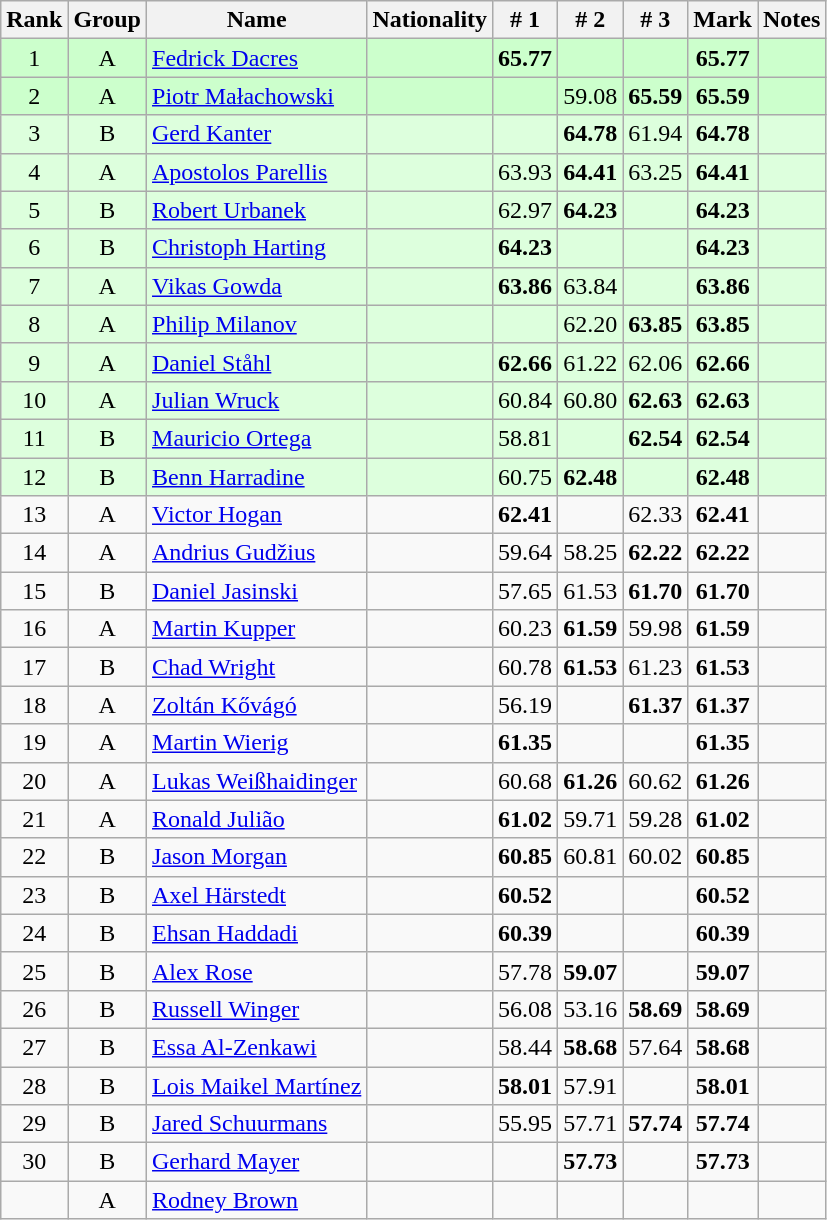<table class="wikitable sortable" style="text-align:center">
<tr>
<th>Rank</th>
<th>Group</th>
<th>Name</th>
<th>Nationality</th>
<th># 1</th>
<th># 2</th>
<th># 3</th>
<th>Mark</th>
<th>Notes</th>
</tr>
<tr bgcolor=ccffcc>
<td>1</td>
<td>A</td>
<td align=left><a href='#'>Fedrick Dacres</a></td>
<td align=left></td>
<td><strong>65.77</strong></td>
<td></td>
<td></td>
<td><strong>65.77</strong></td>
<td></td>
</tr>
<tr bgcolor=ccffcc>
<td>2</td>
<td>A</td>
<td align=left><a href='#'>Piotr Małachowski</a></td>
<td align=left></td>
<td></td>
<td>59.08</td>
<td><strong>65.59</strong></td>
<td><strong>65.59</strong></td>
<td></td>
</tr>
<tr bgcolor=ddffdd>
<td>3</td>
<td>B</td>
<td align=left><a href='#'>Gerd Kanter</a></td>
<td align=left></td>
<td></td>
<td><strong>64.78</strong></td>
<td>61.94</td>
<td><strong>64.78</strong></td>
<td></td>
</tr>
<tr bgcolor=ddffdd>
<td>4</td>
<td>A</td>
<td align=left><a href='#'>Apostolos Parellis</a></td>
<td align=left></td>
<td>63.93</td>
<td><strong>64.41</strong></td>
<td>63.25</td>
<td><strong>64.41</strong></td>
<td></td>
</tr>
<tr bgcolor=ddffdd>
<td>5</td>
<td>B</td>
<td align=left><a href='#'>Robert Urbanek</a></td>
<td align=left></td>
<td>62.97</td>
<td><strong>64.23</strong></td>
<td></td>
<td><strong>64.23</strong></td>
<td></td>
</tr>
<tr bgcolor=ddffdd>
<td>6</td>
<td>B</td>
<td align=left><a href='#'>Christoph Harting</a></td>
<td align=left></td>
<td><strong>64.23</strong></td>
<td></td>
<td></td>
<td><strong>64.23</strong></td>
<td></td>
</tr>
<tr bgcolor=ddffdd>
<td>7</td>
<td>A</td>
<td align=left><a href='#'>Vikas Gowda</a></td>
<td align=left></td>
<td><strong>63.86</strong></td>
<td>63.84</td>
<td></td>
<td><strong>63.86</strong></td>
<td></td>
</tr>
<tr bgcolor=ddffdd>
<td>8</td>
<td>A</td>
<td align=left><a href='#'>Philip Milanov</a></td>
<td align=left></td>
<td></td>
<td>62.20</td>
<td><strong>63.85</strong></td>
<td><strong>63.85</strong></td>
<td></td>
</tr>
<tr bgcolor=ddffdd>
<td>9</td>
<td>A</td>
<td align=left><a href='#'>Daniel Ståhl</a></td>
<td align=left></td>
<td><strong>62.66</strong></td>
<td>61.22</td>
<td>62.06</td>
<td><strong>62.66</strong></td>
<td></td>
</tr>
<tr bgcolor=ddffdd>
<td>10</td>
<td>A</td>
<td align=left><a href='#'>Julian Wruck</a></td>
<td align=left></td>
<td>60.84</td>
<td>60.80</td>
<td><strong>62.63</strong></td>
<td><strong>62.63</strong></td>
<td></td>
</tr>
<tr bgcolor=ddffdd>
<td>11</td>
<td>B</td>
<td align=left><a href='#'>Mauricio Ortega</a></td>
<td align=left></td>
<td>58.81</td>
<td></td>
<td><strong>62.54</strong></td>
<td><strong>62.54</strong></td>
<td></td>
</tr>
<tr bgcolor=ddffdd>
<td>12</td>
<td>B</td>
<td align=left><a href='#'>Benn Harradine</a></td>
<td align=left></td>
<td>60.75</td>
<td><strong>62.48</strong></td>
<td></td>
<td><strong>62.48</strong></td>
<td></td>
</tr>
<tr>
<td>13</td>
<td>A</td>
<td align=left><a href='#'>Victor Hogan</a></td>
<td align=left></td>
<td><strong>62.41</strong></td>
<td></td>
<td>62.33</td>
<td><strong>62.41</strong></td>
<td></td>
</tr>
<tr>
<td>14</td>
<td>A</td>
<td align=left><a href='#'>Andrius Gudžius</a></td>
<td align=left></td>
<td>59.64</td>
<td>58.25</td>
<td><strong>62.22</strong></td>
<td><strong>62.22</strong></td>
<td></td>
</tr>
<tr>
<td>15</td>
<td>B</td>
<td align=left><a href='#'>Daniel Jasinski</a></td>
<td align=left></td>
<td>57.65</td>
<td>61.53</td>
<td><strong>61.70</strong></td>
<td><strong>61.70</strong></td>
<td></td>
</tr>
<tr>
<td>16</td>
<td>A</td>
<td align=left><a href='#'>Martin Kupper</a></td>
<td align=left></td>
<td>60.23</td>
<td><strong>61.59</strong></td>
<td>59.98</td>
<td><strong>61.59</strong></td>
<td></td>
</tr>
<tr>
<td>17</td>
<td>B</td>
<td align=left><a href='#'>Chad Wright</a></td>
<td align=left></td>
<td>60.78</td>
<td><strong>61.53</strong></td>
<td>61.23</td>
<td><strong>61.53</strong></td>
<td></td>
</tr>
<tr>
<td>18</td>
<td>A</td>
<td align=left><a href='#'>Zoltán Kővágó</a></td>
<td align=left></td>
<td>56.19</td>
<td></td>
<td><strong>61.37</strong></td>
<td><strong>61.37</strong></td>
<td></td>
</tr>
<tr>
<td>19</td>
<td>A</td>
<td align=left><a href='#'>Martin Wierig</a></td>
<td align=left></td>
<td><strong>61.35</strong></td>
<td></td>
<td></td>
<td><strong>61.35</strong></td>
<td></td>
</tr>
<tr>
<td>20</td>
<td>A</td>
<td align=left><a href='#'>Lukas Weißhaidinger</a></td>
<td align=left></td>
<td>60.68</td>
<td><strong>61.26</strong></td>
<td>60.62</td>
<td><strong>61.26</strong></td>
<td></td>
</tr>
<tr>
<td>21</td>
<td>A</td>
<td align=left><a href='#'>Ronald Julião</a></td>
<td align=left></td>
<td><strong>61.02</strong></td>
<td>59.71</td>
<td>59.28</td>
<td><strong>61.02</strong></td>
<td></td>
</tr>
<tr>
<td>22</td>
<td>B</td>
<td align=left><a href='#'>Jason Morgan</a></td>
<td align=left></td>
<td><strong>60.85</strong></td>
<td>60.81</td>
<td>60.02</td>
<td><strong>60.85</strong></td>
<td></td>
</tr>
<tr>
<td>23</td>
<td>B</td>
<td align=left><a href='#'>Axel Härstedt</a></td>
<td align=left></td>
<td><strong>60.52</strong></td>
<td></td>
<td></td>
<td><strong>60.52</strong></td>
<td></td>
</tr>
<tr>
<td>24</td>
<td>B</td>
<td align=left><a href='#'>Ehsan Haddadi</a></td>
<td align=left></td>
<td><strong>60.39</strong></td>
<td></td>
<td></td>
<td><strong>60.39</strong></td>
<td></td>
</tr>
<tr>
<td>25</td>
<td>B</td>
<td align=left><a href='#'>Alex Rose</a></td>
<td align=left></td>
<td>57.78</td>
<td><strong>59.07</strong></td>
<td></td>
<td><strong>59.07</strong></td>
<td></td>
</tr>
<tr>
<td>26</td>
<td>B</td>
<td align=left><a href='#'>Russell Winger</a></td>
<td align=left></td>
<td>56.08</td>
<td>53.16</td>
<td><strong>58.69</strong></td>
<td><strong>58.69</strong></td>
<td></td>
</tr>
<tr>
<td>27</td>
<td>B</td>
<td align=left><a href='#'>Essa Al-Zenkawi</a></td>
<td align=left></td>
<td>58.44</td>
<td><strong>58.68</strong></td>
<td>57.64</td>
<td><strong>58.68</strong></td>
<td></td>
</tr>
<tr>
<td>28</td>
<td>B</td>
<td align=left><a href='#'>Lois Maikel Martínez</a></td>
<td align=left></td>
<td><strong>58.01</strong></td>
<td>57.91</td>
<td></td>
<td><strong>58.01</strong></td>
<td></td>
</tr>
<tr>
<td>29</td>
<td>B</td>
<td align=left><a href='#'>Jared Schuurmans</a></td>
<td align=left></td>
<td>55.95</td>
<td>57.71</td>
<td><strong>57.74</strong></td>
<td><strong>57.74</strong></td>
<td></td>
</tr>
<tr>
<td>30</td>
<td>B</td>
<td align=left><a href='#'>Gerhard Mayer</a></td>
<td align=left></td>
<td></td>
<td><strong>57.73</strong></td>
<td></td>
<td><strong>57.73</strong></td>
<td></td>
</tr>
<tr>
<td></td>
<td>A</td>
<td align=left><a href='#'>Rodney Brown</a></td>
<td align=left></td>
<td></td>
<td></td>
<td></td>
<td><strong></strong></td>
<td></td>
</tr>
</table>
